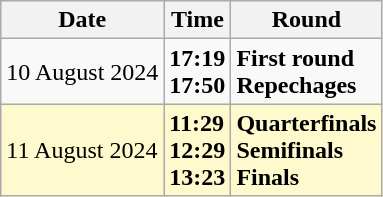<table class="wikitable">
<tr>
<th>Date</th>
<th>Time</th>
<th>Round</th>
</tr>
<tr>
<td>10 August 2024</td>
<td><strong>17:19<br>17:50</strong></td>
<td><strong>First round<br>Repechages</strong></td>
</tr>
<tr style="background:lemonchiffon">
<td>11 August 2024</td>
<td><strong>11:29<br>12:29<br>13:23</strong></td>
<td><strong>Quarterfinals<br>Semifinals<br>Finals</strong></td>
</tr>
</table>
